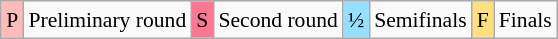<table class="wikitable" style="margin:0.5em auto; font-size:90%; line-height:1.25em; text-align:center;">
<tr>
<td bgcolor="#FFBBBB" align=center>P</td>
<td>Preliminary round</td>
<td bgcolor="#FA7894" align=center>S</td>
<td>Second round</td>
<td bgcolor="#97DEFF" align=center>½</td>
<td>Semifinals</td>
<td bgcolor="#FFDF80" align=center>F</td>
<td>Finals</td>
</tr>
</table>
